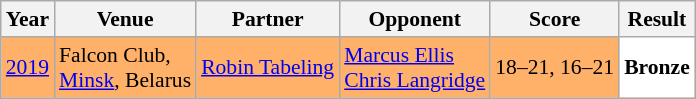<table class="sortable wikitable" style="font-size: 90%;">
<tr>
<th>Year</th>
<th>Venue</th>
<th>Partner</th>
<th>Opponent</th>
<th>Score</th>
<th>Result</th>
</tr>
<tr style="background:#FFB069">
<td align="center"><a href='#'>2019</a></td>
<td align="left">Falcon Club,<br><a href='#'>Minsk</a>, Belarus</td>
<td align="left"> <a href='#'>Robin Tabeling</a></td>
<td align="left"> <a href='#'>Marcus Ellis</a><br> <a href='#'>Chris Langridge</a></td>
<td align="left">18–21, 16–21</td>
<td style="text-align:left; background:white"> <strong>Bronze</strong></td>
</tr>
</table>
